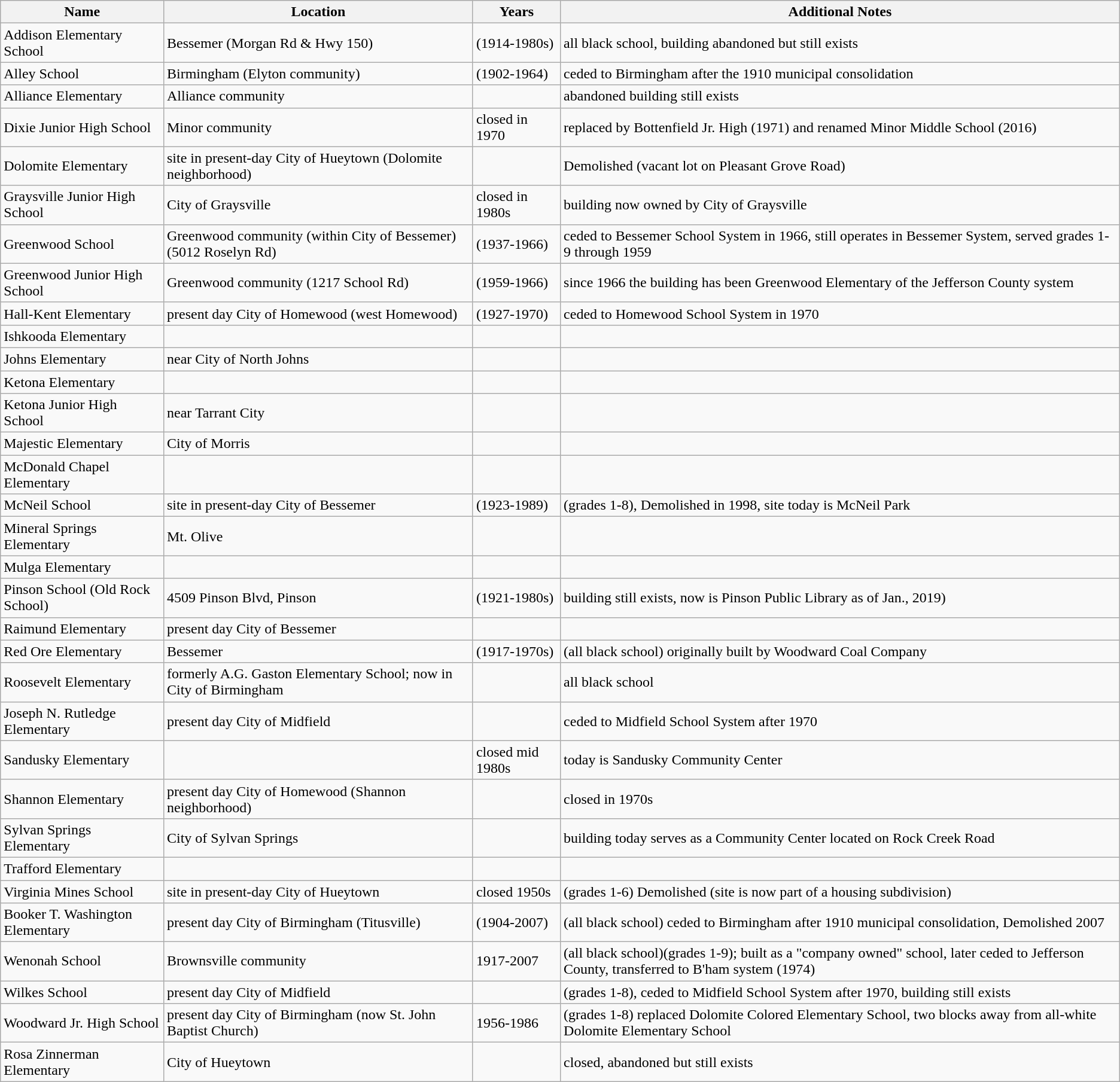<table class="wikitable">
<tr>
<th>Name</th>
<th>Location</th>
<th>Years</th>
<th>Additional Notes</th>
</tr>
<tr>
<td>Addison Elementary School</td>
<td>Bessemer (Morgan Rd & Hwy 150)</td>
<td>(1914-1980s)</td>
<td>all black school, building abandoned but still exists</td>
</tr>
<tr>
<td>Alley School</td>
<td>Birmingham (Elyton community)</td>
<td>(1902-1964)</td>
<td>ceded to Birmingham after the 1910 municipal consolidation</td>
</tr>
<tr>
<td>Alliance Elementary</td>
<td>Alliance community</td>
<td></td>
<td>abandoned building still exists</td>
</tr>
<tr>
<td>Dixie Junior High School</td>
<td>Minor community</td>
<td>closed in 1970</td>
<td>replaced by Bottenfield Jr. High (1971) and renamed Minor Middle School (2016)</td>
</tr>
<tr>
<td>Dolomite Elementary</td>
<td>site in present-day City of Hueytown (Dolomite neighborhood)</td>
<td></td>
<td>Demolished (vacant lot on Pleasant Grove Road)</td>
</tr>
<tr>
<td>Graysville Junior High School</td>
<td>City of Graysville</td>
<td>closed in 1980s</td>
<td>building now owned by City of Graysville</td>
</tr>
<tr>
<td>Greenwood School</td>
<td>Greenwood community (within City of Bessemer)(5012 Roselyn Rd)</td>
<td>(1937-1966)</td>
<td>ceded to Bessemer School System in 1966, still operates in Bessemer System, served grades 1-9 through 1959</td>
</tr>
<tr>
<td>Greenwood Junior High School</td>
<td>Greenwood community (1217 School Rd)</td>
<td>(1959-1966)</td>
<td>since 1966 the building has been Greenwood Elementary of the Jefferson County system</td>
</tr>
<tr>
<td>Hall-Kent Elementary</td>
<td>present day City of Homewood (west Homewood)</td>
<td>(1927-1970)</td>
<td>ceded to Homewood School System in 1970</td>
</tr>
<tr>
<td>Ishkooda Elementary</td>
<td></td>
<td></td>
<td></td>
</tr>
<tr>
<td>Johns Elementary</td>
<td>near City of North Johns</td>
<td></td>
<td></td>
</tr>
<tr>
<td>Ketona Elementary</td>
<td></td>
<td></td>
<td></td>
</tr>
<tr>
<td>Ketona Junior High School</td>
<td>near Tarrant City</td>
<td></td>
<td></td>
</tr>
<tr>
<td>Majestic Elementary</td>
<td>City of Morris</td>
<td></td>
<td></td>
</tr>
<tr>
<td>McDonald Chapel Elementary</td>
<td></td>
<td></td>
<td></td>
</tr>
<tr>
<td>McNeil School</td>
<td>site in present-day City of Bessemer</td>
<td>(1923-1989)</td>
<td>(grades 1-8), Demolished in 1998, site today is McNeil Park</td>
</tr>
<tr>
<td>Mineral Springs Elementary</td>
<td>Mt. Olive</td>
<td></td>
<td></td>
</tr>
<tr>
<td>Mulga Elementary</td>
<td></td>
<td></td>
<td></td>
</tr>
<tr>
<td>Pinson School (Old Rock School)</td>
<td>4509 Pinson Blvd, Pinson</td>
<td>(1921-1980s)</td>
<td>building still exists, now is Pinson Public Library as of Jan., 2019)</td>
</tr>
<tr>
<td>Raimund Elementary</td>
<td>present day City of Bessemer</td>
<td></td>
<td></td>
</tr>
<tr>
<td>Red Ore Elementary</td>
<td>Bessemer</td>
<td>(1917-1970s)</td>
<td>(all black school) originally built by Woodward Coal Company</td>
</tr>
<tr>
<td>Roosevelt Elementary</td>
<td>formerly A.G. Gaston Elementary School; now in City of Birmingham</td>
<td></td>
<td>all black school</td>
</tr>
<tr>
<td>Joseph N. Rutledge Elementary</td>
<td>present day City of Midfield</td>
<td></td>
<td>ceded to Midfield School System after 1970</td>
</tr>
<tr>
<td>Sandusky Elementary</td>
<td></td>
<td>closed mid 1980s</td>
<td>today is Sandusky Community Center</td>
</tr>
<tr>
<td>Shannon Elementary</td>
<td>present day City of Homewood (Shannon neighborhood)</td>
<td></td>
<td>closed in 1970s</td>
</tr>
<tr>
<td>Sylvan Springs Elementary</td>
<td>City of Sylvan Springs</td>
<td></td>
<td>building today serves as a Community Center located on Rock Creek Road</td>
</tr>
<tr>
<td>Trafford Elementary</td>
<td></td>
<td></td>
<td></td>
</tr>
<tr>
<td>Virginia Mines School</td>
<td>site in present-day City of Hueytown</td>
<td>closed 1950s</td>
<td>(grades 1-6) Demolished (site is now part of a housing subdivision)</td>
</tr>
<tr>
<td>Booker T. Washington Elementary</td>
<td>present day City of Birmingham (Titusville)</td>
<td>(1904-2007)</td>
<td>(all black school) ceded to Birmingham after 1910 municipal consolidation, Demolished 2007</td>
</tr>
<tr>
<td>Wenonah School</td>
<td>Brownsville community</td>
<td>1917-2007</td>
<td>(all black school)(grades 1-9); built as a "company owned" school, later ceded to Jefferson County, transferred to B'ham system (1974)</td>
</tr>
<tr>
<td>Wilkes School</td>
<td>present day City of Midfield</td>
<td></td>
<td>(grades 1-8), ceded to Midfield School System after 1970, building still exists</td>
</tr>
<tr>
<td>Woodward Jr. High School</td>
<td>present day City of Birmingham (now St. John Baptist Church)</td>
<td>1956-1986</td>
<td>(grades 1-8) replaced Dolomite Colored Elementary School, two blocks away from all-white Dolomite Elementary School</td>
</tr>
<tr>
<td>Rosa Zinnerman Elementary</td>
<td>City of Hueytown</td>
<td></td>
<td>closed, abandoned but still exists</td>
</tr>
</table>
